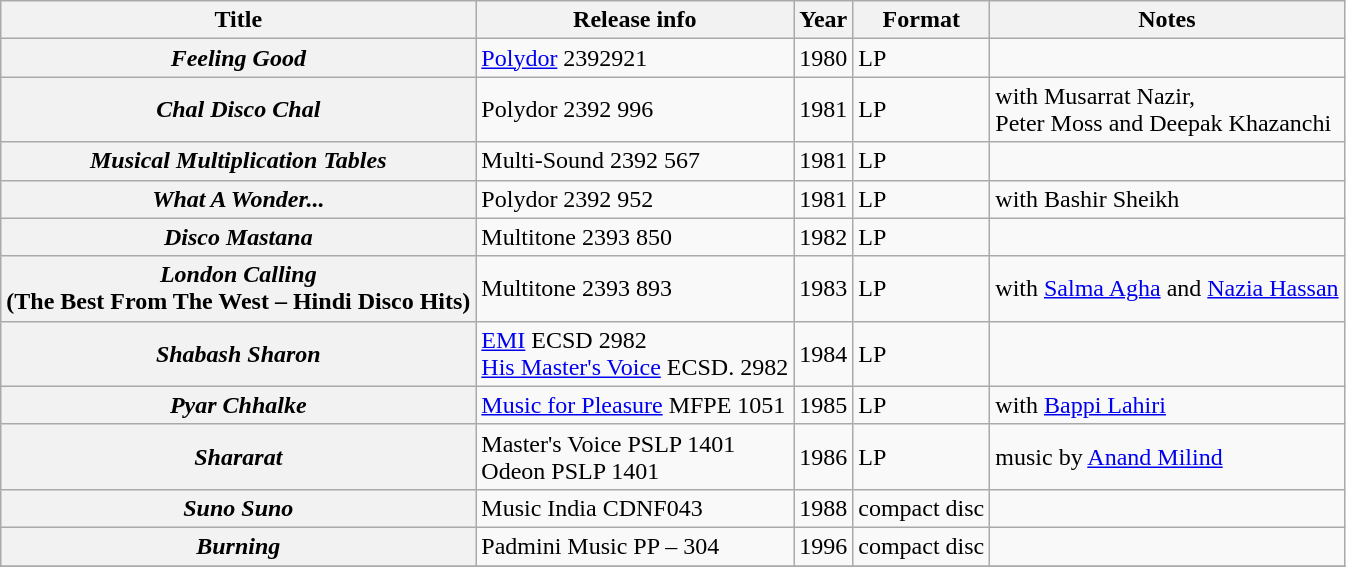<table class="wikitable plainrowheaders sortable">
<tr>
<th scope="col">Title</th>
<th scope="col">Release info</th>
<th scope="col">Year</th>
<th scope="col">Format</th>
<th scope="col" class="unsortable">Notes</th>
</tr>
<tr>
<th scope="row"><em>Feeling Good</em></th>
<td><a href='#'>Polydor</a> 2392921</td>
<td>1980</td>
<td>LP</td>
<td></td>
</tr>
<tr>
<th scope="row"><em>Chal Disco Chal</em></th>
<td>Polydor 2392 996</td>
<td>1981</td>
<td>LP</td>
<td>with Musarrat Nazir,<br>Peter Moss and Deepak Khazanchi</td>
</tr>
<tr>
<th scope="row"><em>Musical Multiplication Tables</em></th>
<td>Multi-Sound 2392 567</td>
<td>1981</td>
<td>LP</td>
<td></td>
</tr>
<tr>
<th scope="row"><em>What A Wonder...</em></th>
<td>Polydor 2392 952</td>
<td>1981</td>
<td>LP</td>
<td>with Bashir Sheikh</td>
</tr>
<tr>
<th scope="row"><em>Disco Mastana</em></th>
<td>Multitone 2393 850</td>
<td>1982</td>
<td>LP</td>
<td></td>
</tr>
<tr>
<th scope="row"><em>London Calling</em><br>(The Best From The West – Hindi Disco Hits)</th>
<td>Multitone 2393 893</td>
<td>1983</td>
<td>LP</td>
<td>with <a href='#'>Salma Agha</a> and <a href='#'>Nazia Hassan</a></td>
</tr>
<tr>
<th scope="row"><em>Shabash Sharon</em></th>
<td><a href='#'>EMI</a> ECSD 2982<br><a href='#'>His Master's Voice</a> ECSD. 2982</td>
<td>1984</td>
<td>LP</td>
<td></td>
</tr>
<tr>
<th scope="row"><em>Pyar Chhalke</em></th>
<td><a href='#'>Music for Pleasure</a> MFPE 1051</td>
<td>1985</td>
<td>LP</td>
<td>with <a href='#'>Bappi Lahiri</a></td>
</tr>
<tr>
<th scope="row"><em>Shararat </em></th>
<td>Master's Voice PSLP 1401<br>Odeon PSLP 1401</td>
<td>1986</td>
<td>LP</td>
<td>music by <a href='#'>Anand Milind</a></td>
</tr>
<tr>
<th scope="row"><em>Suno Suno</em></th>
<td>Music India CDNF043</td>
<td>1988</td>
<td>compact disc</td>
<td></td>
</tr>
<tr>
<th scope="row"><em>Burning </em></th>
<td>Padmini Music PP – 304</td>
<td>1996</td>
<td>compact disc</td>
<td></td>
</tr>
<tr>
</tr>
</table>
